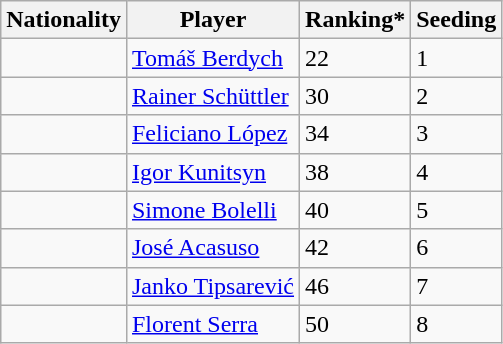<table class="wikitable" border="1">
<tr>
<th>Nationality</th>
<th>Player</th>
<th>Ranking*</th>
<th>Seeding</th>
</tr>
<tr>
<td></td>
<td><a href='#'>Tomáš Berdych</a></td>
<td>22</td>
<td>1</td>
</tr>
<tr>
<td></td>
<td><a href='#'>Rainer Schüttler</a></td>
<td>30</td>
<td>2</td>
</tr>
<tr>
<td></td>
<td><a href='#'>Feliciano López</a></td>
<td>34</td>
<td>3</td>
</tr>
<tr>
<td></td>
<td><a href='#'>Igor Kunitsyn</a></td>
<td>38</td>
<td>4</td>
</tr>
<tr>
<td></td>
<td><a href='#'>Simone Bolelli</a></td>
<td>40</td>
<td>5</td>
</tr>
<tr>
<td></td>
<td><a href='#'>José Acasuso</a></td>
<td>42</td>
<td>6</td>
</tr>
<tr>
<td></td>
<td><a href='#'>Janko Tipsarević</a></td>
<td>46</td>
<td>7</td>
</tr>
<tr>
<td></td>
<td><a href='#'>Florent Serra</a></td>
<td>50</td>
<td>8</td>
</tr>
</table>
